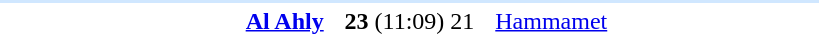<table style="text-align:center" width=550>
<tr>
<th width=30%></th>
<th width=15%></th>
<th width=30%></th>
</tr>
<tr align="left" bgcolor=#D0E7FF>
<td colspan=4></td>
</tr>
<tr>
<td align="right"><strong><a href='#'>Al Ahly</a></strong> </td>
<td><strong>23</strong> (11:09) 21</td>
<td align=left> <a href='#'>Hammamet</a></td>
</tr>
</table>
